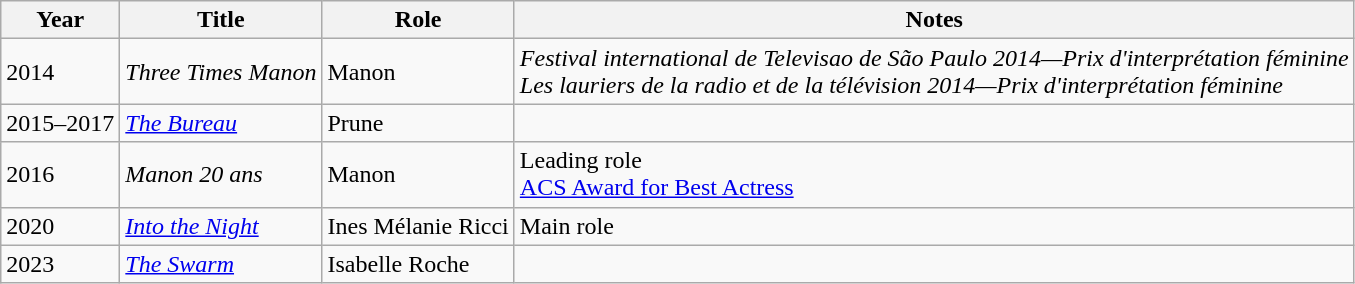<table class="wikitable sortable">
<tr>
<th>Year</th>
<th>Title</th>
<th>Role</th>
<th class="unsortable">Notes</th>
</tr>
<tr>
<td>2014</td>
<td><em>Three Times Manon</em></td>
<td>Manon</td>
<td><em>Festival international de Televisao de São Paulo 2014—Prix d'interprétation féminine</em><br><em>Les lauriers de la radio et de la télévision 2014—Prix d'interprétation féminine</em></td>
</tr>
<tr>
<td>2015–2017</td>
<td><em><a href='#'>The Bureau</a></em></td>
<td>Prune</td>
<td></td>
</tr>
<tr>
<td>2016</td>
<td><em>Manon 20 ans</em></td>
<td>Manon</td>
<td>Leading role<br><a href='#'>ACS Award for Best Actress</a></td>
</tr>
<tr>
<td>2020</td>
<td><a href='#'><em>Into the Night</em></a></td>
<td>Ines Mélanie Ricci</td>
<td>Main role</td>
</tr>
<tr>
<td>2023</td>
<td><em><a href='#'>The Swarm</a></em></td>
<td>Isabelle Roche</td>
<td></td>
</tr>
</table>
